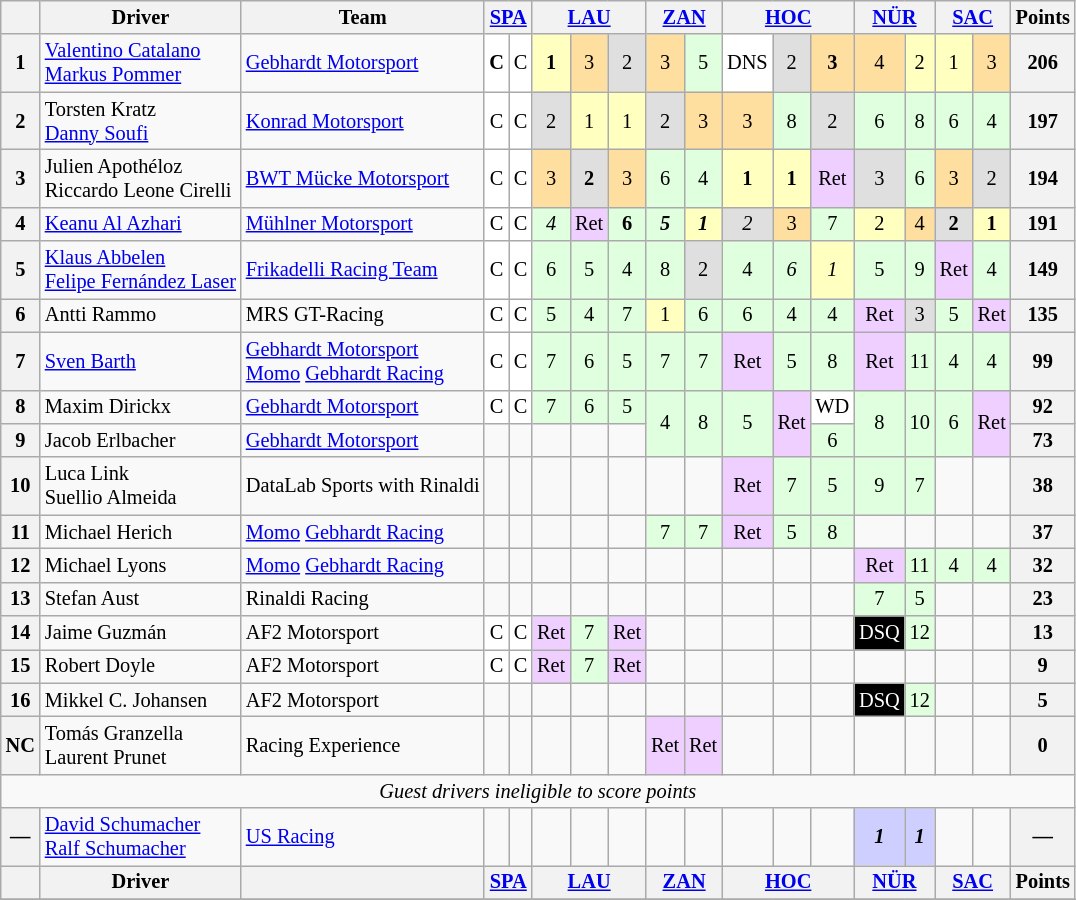<table class="wikitable" style="font-size:85%; text-align:center;">
<tr>
<th></th>
<th>Driver</th>
<th>Team</th>
<th colspan="2"><a href='#'>SPA</a><br></th>
<th colspan="3"><a href='#'>LAU</a><br></th>
<th colspan="2"><a href='#'>ZAN</a><br></th>
<th colspan="3"><a href='#'>HOC</a><br></th>
<th colspan=2><a href='#'>NÜR</a><br></th>
<th colspan=2><a href='#'>SAC</a><br></th>
<th>Points</th>
</tr>
<tr>
<th>1</th>
<td align="left"> <a href='#'>Valentino Catalano</a><br> <a href='#'>Markus Pommer</a></td>
<td align="left"> <a href='#'>Gebhardt Motorsport</a></td>
<td style="background:#FFFFFF;"><strong>C</strong></td>
<td style="background:#FFFFFF;">C</td>
<td style="background:#FFFFBF;"><strong>1</strong></td>
<td style="background:#FFDF9F;">3</td>
<td style="background:#DFDFDF;">2</td>
<td style="background:#FFDF9F;">3</td>
<td style="background:#DFFFDF;">5</td>
<td style="background:#FFFFFF;">DNS</td>
<td style="background:#DFDFDF;">2</td>
<td style="background:#FFDF9F;"><strong>3</strong></td>
<td style="background:#FFDF9F;">4</td>
<td style="background:#FFFFBF;">2</td>
<td style="background:#FFFFBF;">1</td>
<td style="background:#FFDF9F;">3</td>
<th>206</th>
</tr>
<tr>
<th>2</th>
<td align=left> Torsten Kratz<br> <a href='#'>Danny Soufi</a></td>
<td align="left"> <a href='#'>Konrad Motorsport</a></td>
<td style="background:#FFFFFF;">C</td>
<td style="background:#FFFFFF;">C</td>
<td style="background:#DFDFDF;">2</td>
<td style="background:#FFFFBF;">1</td>
<td style="background:#FFFFBF;">1</td>
<td style="background:#DFDFDF;">2</td>
<td style="background:#FFDF9F;">3</td>
<td style="background:#FFDF9F;">3</td>
<td style="background:#DFFFDF;">8</td>
<td style="background:#DFDFDF;">2</td>
<td style="background:#DFFFDF;">6</td>
<td style="background:#DFFFDF;">8</td>
<td style="background:#DFFFDF;">6</td>
<td style="background:#DFFFDF;">4</td>
<th>197</th>
</tr>
<tr>
<th>3</th>
<td align="left"> Julien Apothéloz<br> Riccardo Leone Cirelli</td>
<td align="left"> <a href='#'>BWT Mücke Motorsport</a></td>
<td style="background:#FFFFFF;">C</td>
<td style="background:#FFFFFF;">C</td>
<td style="background:#FFDF9F;">3</td>
<td style="background:#DFDFDF;"><strong>2</strong></td>
<td style="background:#FFDF9F;">3</td>
<td style="background:#DFFFDF;">6</td>
<td style="background:#DFFFDF;">4</td>
<td style="background:#FFFFBF;"><strong>1</strong></td>
<td style="background:#FFFFBF;"><strong>1</strong></td>
<td style="background:#EFCFFF;">Ret</td>
<td style="background:#DFDFDF;">3</td>
<td style="background:#DFFFDF;">6</td>
<td style="background:#FFDF9F;">3</td>
<td style="background:#DFDFDF;">2</td>
<th>194</th>
</tr>
<tr>
<th>4</th>
<td align="left"> <a href='#'>Keanu Al Azhari</a></td>
<td align="left"> <a href='#'>Mühlner Motorsport</a></td>
<td style="background:#FFFFFF;">C</td>
<td style="background:#FFFFFF;">C</td>
<td style="background:#DFFFDF;"><em>4</em></td>
<td style="background:#EFCFFF;">Ret</td>
<td style="background:#DFFFDF;"><strong>6</strong></td>
<td style="background:#DFFFDF;"><strong><em>5</em></strong></td>
<td style="background:#FFFFBF;"><strong><em>1</em></strong></td>
<td style="background:#DFDFDF;"><em>2</em></td>
<td style="background:#FFDF9F;">3</td>
<td style="background:#DFFFDF;">7</td>
<td style="background:#FFFFBF;">2</td>
<td style="background:#FFDF9F;">4</td>
<td style="background:#DFDFDF;"><strong>2</strong></td>
<td style="background:#FFFFBF;"><strong>1</strong></td>
<th>191</th>
</tr>
<tr>
<th>5</th>
<td align="left"> <a href='#'>Klaus Abbelen</a><br> <a href='#'>Felipe Fernández Laser</a></td>
<td align="left"> <a href='#'>Frikadelli Racing Team</a></td>
<td style="background:#FFFFFF;">C</td>
<td style="background:#FFFFFF;">C</td>
<td style="background:#DFFFDF;">6</td>
<td style="background:#DFFFDF;">5</td>
<td style="background:#DFFFDF;">4</td>
<td style="background:#DFFFDF;">8</td>
<td style="background:#DFDFDF;">2</td>
<td style="background:#DFFFDF;">4</td>
<td style="background:#DFFFDF;"><em>6</em></td>
<td style="background:#FFFFBF;"><em>1</em></td>
<td style="background:#DFFFDF;">5</td>
<td style="background:#DFFFDF;">9</td>
<td style="background:#EFCFFF;">Ret</td>
<td style="background:#DFFFDF;">4</td>
<th>149</th>
</tr>
<tr>
<th>6</th>
<td align="left"> Antti Rammo</td>
<td align="left"> MRS GT-Racing</td>
<td style="background:#FFFFFF;">C</td>
<td style="background:#FFFFFF;">C</td>
<td style="background:#DFFFDF;">5</td>
<td style="background:#DFFFDF;">4</td>
<td style="background:#DFFFDF;">7</td>
<td style="background:#FFFFBF;">1</td>
<td style="background:#DFFFDF;">6</td>
<td style="background:#DFFFDF;">6</td>
<td style="background:#DFFFDF;">4</td>
<td style="background:#DFFFDF;">4</td>
<td style="background:#EFCFFF;">Ret</td>
<td style="background:#DFDFDF;">3</td>
<td style="background:#DFFFDF;">5</td>
<td style="background:#EFCFFF;">Ret</td>
<th>135</th>
</tr>
<tr>
<th>7</th>
<td align="left"> <a href='#'>Sven Barth</a></td>
<td align="left"> <a href='#'>Gebhardt Motorsport</a><br> <a href='#'>Momo</a> <a href='#'>Gebhardt Racing</a></td>
<td style="background:#FFFFFF;">C</td>
<td style="background:#FFFFFF;">C</td>
<td style="background:#DFFFDF;">7</td>
<td style="background:#DFFFDF;">6</td>
<td style="background:#DFFFDF;">5</td>
<td style="background:#DFFFDF;">7</td>
<td style="background:#DFFFDF;">7</td>
<td style="background:#EFCFFF;">Ret</td>
<td style="background:#DFFFDF;">5</td>
<td style="background:#DFFFDF;">8</td>
<td style="background:#EFCFFF;">Ret</td>
<td style="background:#DFFFDF;">11</td>
<td style="background:#DFFFDF;">4</td>
<td style="background:#DFFFDF;">4</td>
<th>99</th>
</tr>
<tr>
<th>8</th>
<td align="left"> Maxim Dirickx</td>
<td align="left"> <a href='#'>Gebhardt Motorsport</a></td>
<td style="background:#FFFFFF;">C</td>
<td style="background:#FFFFFF;">C</td>
<td style="background:#DFFFDF;">7</td>
<td style="background:#DFFFDF;">6</td>
<td style="background:#DFFFDF;">5</td>
<td style="background:#DFFFDF;" rowspan="2">4</td>
<td style="background:#DFFFDF;" rowspan="2">8</td>
<td style="background:#DFFFDF;" rowspan="2">5</td>
<td style="background:#EFCFFF;" rowspan="2">Ret</td>
<td style="background:#FFFFFF;">WD</td>
<td style="background:#DFFFDF;" rowspan="2">8</td>
<td style="background:#DFFFDF;" rowspan="2">10</td>
<td style="background:#DFFFDF;" rowspan="2">6</td>
<td style="background:#EFCFFF;" rowspan="2">Ret</td>
<th>92</th>
</tr>
<tr>
<th>9</th>
<td align="left"> Jacob Erlbacher</td>
<td align="left"> <a href='#'>Gebhardt Motorsport</a></td>
<td></td>
<td></td>
<td></td>
<td></td>
<td></td>
<td style="background:#DFFFDF;">6</td>
<th>73</th>
</tr>
<tr>
<th>10</th>
<td align="left"> Luca Link<br> Suellio Almeida</td>
<td align="left"> DataLab Sports with Rinaldi</td>
<td></td>
<td></td>
<td></td>
<td></td>
<td></td>
<td></td>
<td></td>
<td style="background:#EFCFFF;">Ret</td>
<td style="background:#DFFFDF;">7</td>
<td style="background:#DFFFDF;">5</td>
<td style="background:#DFFFDF;">9</td>
<td style="background:#DFFFDF;">7</td>
<td></td>
<td></td>
<th>38</th>
</tr>
<tr>
<th>11</th>
<td align="left"> Michael Herich</td>
<td align="left"> <a href='#'>Momo</a> <a href='#'>Gebhardt Racing</a></td>
<td></td>
<td></td>
<td></td>
<td></td>
<td></td>
<td style="background:#DFFFDF;">7</td>
<td style="background:#DFFFDF;">7</td>
<td style="background:#EFCFFF;">Ret</td>
<td style="background:#DFFFDF;">5</td>
<td style="background:#DFFFDF;">8</td>
<td></td>
<td></td>
<td></td>
<td></td>
<th>37</th>
</tr>
<tr>
<th>12</th>
<td align="left"> Michael Lyons</td>
<td align="left"> <a href='#'>Momo</a> <a href='#'>Gebhardt Racing</a></td>
<td></td>
<td></td>
<td></td>
<td></td>
<td></td>
<td></td>
<td></td>
<td></td>
<td></td>
<td></td>
<td style="background:#EFCFFF;">Ret</td>
<td style="background:#DFFFDF;">11</td>
<td style="background:#DFFFDF;">4</td>
<td style="background:#DFFFDF;">4</td>
<th>32</th>
</tr>
<tr>
<th>13</th>
<td align="left"> Stefan Aust</td>
<td align="left"> Rinaldi Racing</td>
<td></td>
<td></td>
<td></td>
<td></td>
<td></td>
<td></td>
<td></td>
<td></td>
<td></td>
<td></td>
<td style="background:#DFFFDF;">7</td>
<td style="background:#DFFFDF;">5</td>
<td></td>
<td></td>
<th>23</th>
</tr>
<tr>
<th>14</th>
<td align="left"> Jaime Guzmán</td>
<td align="left"> AF2 Motorsport</td>
<td style="background:#FFFFFF;">C</td>
<td style="background:#FFFFFF;">C</td>
<td style="background:#EFCFFF;">Ret</td>
<td style="background:#DFFFDF;">7</td>
<td style="background:#EFCFFF;">Ret</td>
<td></td>
<td></td>
<td></td>
<td></td>
<td></td>
<td style="background:#000000; color:white">DSQ</td>
<td style="background:#DFFFDF;">12</td>
<td></td>
<td></td>
<th>13</th>
</tr>
<tr>
<th>15</th>
<td align="left"> Robert Doyle</td>
<td align="left"> AF2 Motorsport</td>
<td style="background:#FFFFFF;">C</td>
<td style="background:#FFFFFF;">C</td>
<td style="background:#EFCFFF;">Ret</td>
<td style="background:#DFFFDF;">7</td>
<td style="background:#EFCFFF;">Ret</td>
<td></td>
<td></td>
<td></td>
<td></td>
<td></td>
<td></td>
<td></td>
<td></td>
<td></td>
<th>9</th>
</tr>
<tr>
<th>16</th>
<td align="left"> Mikkel C. Johansen</td>
<td align="left"> AF2 Motorsport</td>
<td></td>
<td></td>
<td></td>
<td></td>
<td></td>
<td></td>
<td></td>
<td></td>
<td></td>
<td></td>
<td style="background:#000000; color:white">DSQ</td>
<td style="background:#DFFFDF;">12</td>
<td></td>
<td></td>
<th>5</th>
</tr>
<tr>
<th>NC</th>
<td align="left"> Tomás Granzella<br> Laurent Prunet</td>
<td align="left"> Racing Experience</td>
<td></td>
<td></td>
<td></td>
<td></td>
<td></td>
<td style="background:#EFCFFF;">Ret</td>
<td style="background:#EFCFFF;">Ret</td>
<td></td>
<td></td>
<td></td>
<td></td>
<td></td>
<td></td>
<td></td>
<th>0</th>
</tr>
<tr>
<td colspan="18"><em>Guest drivers ineligible to score points</em></td>
</tr>
<tr>
<th>—</th>
<td align="left"> <a href='#'>David Schumacher</a><br> <a href='#'>Ralf Schumacher</a></td>
<td align="left"> <a href='#'>US Racing</a></td>
<td></td>
<td></td>
<td></td>
<td></td>
<td></td>
<td></td>
<td></td>
<td></td>
<td></td>
<td></td>
<td style="background:#CFCFFF;"><strong><em>1</em></strong></td>
<td style="background:#CFCFFF;"><strong><em>1</em></strong></td>
<td></td>
<td></td>
<th>—</th>
</tr>
<tr>
<th></th>
<th>Driver</th>
<th></th>
<th colspan="2"><a href='#'>SPA</a><br></th>
<th colspan="3"><a href='#'>LAU</a><br></th>
<th colspan="2"><a href='#'>ZAN</a><br></th>
<th colspan="3"><a href='#'>HOC</a><br></th>
<th colspan="2"><a href='#'>NÜR</a><br></th>
<th colspan="2"><a href='#'>SAC</a><br></th>
<th>Points</th>
</tr>
<tr>
</tr>
</table>
